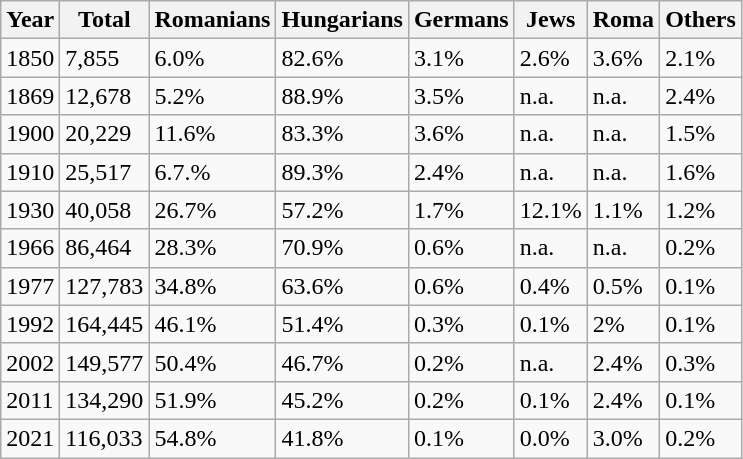<table class="wikitable">
<tr>
<th>Year</th>
<th>Total</th>
<th>Romanians</th>
<th>Hungarians</th>
<th>Germans</th>
<th>Jews</th>
<th>Roma</th>
<th>Others</th>
</tr>
<tr>
<td>1850</td>
<td>7,855</td>
<td>6.0%</td>
<td>82.6%</td>
<td>3.1%</td>
<td>2.6%</td>
<td>3.6%</td>
<td>2.1%</td>
</tr>
<tr>
<td>1869</td>
<td>12,678</td>
<td>5.2%</td>
<td>88.9%</td>
<td>3.5%</td>
<td>n.a.</td>
<td>n.a.</td>
<td>2.4%</td>
</tr>
<tr>
<td>1900</td>
<td>20,229</td>
<td>11.6%</td>
<td>83.3%</td>
<td>3.6%</td>
<td>n.a.</td>
<td>n.a.</td>
<td>1.5%</td>
</tr>
<tr>
<td>1910</td>
<td>25,517</td>
<td>6.7.%</td>
<td>89.3%</td>
<td>2.4%</td>
<td>n.a.</td>
<td>n.a.</td>
<td>1.6%</td>
</tr>
<tr>
<td>1930</td>
<td>40,058</td>
<td>26.7%</td>
<td>57.2%</td>
<td>1.7%</td>
<td>12.1%</td>
<td>1.1%</td>
<td>1.2%</td>
</tr>
<tr>
<td>1966</td>
<td>86,464</td>
<td>28.3%</td>
<td>70.9%</td>
<td>0.6%</td>
<td>n.a.</td>
<td>n.a.</td>
<td>0.2%</td>
</tr>
<tr>
<td>1977</td>
<td>127,783</td>
<td>34.8%</td>
<td>63.6%</td>
<td>0.6%</td>
<td>0.4%</td>
<td>0.5%</td>
<td>0.1%</td>
</tr>
<tr>
<td>1992</td>
<td>164,445</td>
<td>46.1%</td>
<td>51.4%</td>
<td>0.3%</td>
<td>0.1%</td>
<td>2%</td>
<td>0.1%</td>
</tr>
<tr>
<td>2002</td>
<td>149,577</td>
<td>50.4%</td>
<td>46.7%</td>
<td>0.2%</td>
<td>n.a.</td>
<td>2.4%</td>
<td>0.3%</td>
</tr>
<tr>
<td>2011</td>
<td>134,290</td>
<td>51.9%</td>
<td>45.2%</td>
<td>0.2%</td>
<td>0.1%</td>
<td>2.4%</td>
<td>0.1%</td>
</tr>
<tr>
<td>2021</td>
<td>116,033</td>
<td>54.8%</td>
<td>41.8%</td>
<td>0.1%</td>
<td>0.0%</td>
<td>3.0%</td>
<td>0.2%</td>
</tr>
</table>
